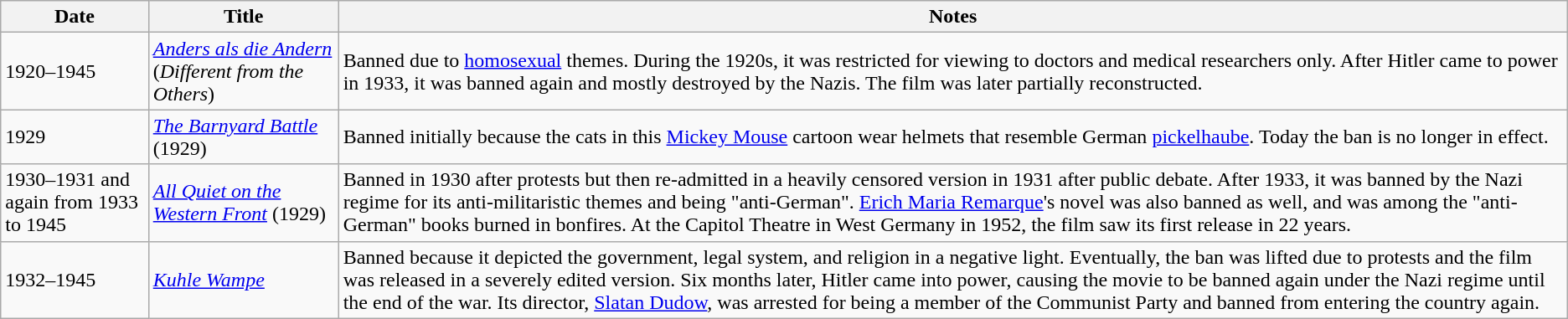<table class="wikitable sortable">
<tr>
<th>Date</th>
<th>Title</th>
<th>Notes</th>
</tr>
<tr>
<td>1920–1945</td>
<td><em><a href='#'>Anders als die Andern</a></em> (<em>Different from the Others</em>)</td>
<td>Banned due to <a href='#'>homosexual</a> themes. During the 1920s, it was restricted for viewing to doctors and medical researchers only. After Hitler came to power in 1933, it was banned again and mostly destroyed by the Nazis. The film was later partially reconstructed.</td>
</tr>
<tr>
<td>1929</td>
<td><em><a href='#'>The Barnyard Battle</a></em> (1929)</td>
<td>Banned initially because the cats in this <a href='#'>Mickey Mouse</a> cartoon wear helmets that resemble German <a href='#'>pickelhaube</a>. Today the ban is no longer in effect.</td>
</tr>
<tr>
<td>1930–1931 and again from 1933 to 1945</td>
<td><em><a href='#'>All Quiet on the Western Front</a></em> (1929)</td>
<td>Banned in 1930 after protests but then re-admitted in a heavily censored version in 1931 after public debate. After 1933, it was banned by the Nazi regime for its anti-militaristic themes  and being "anti-German". <a href='#'>Erich Maria Remarque</a>'s novel was also banned as well, and was among the "anti-German" books burned in bonfires. At the Capitol Theatre in West Germany in 1952, the film saw its first release in 22 years.</td>
</tr>
<tr>
<td>1932–1945</td>
<td><em><a href='#'>Kuhle Wampe</a></em></td>
<td>Banned because it depicted the government, legal system, and religion in a negative light. Eventually, the ban was lifted due to protests and the film was released in a severely edited version. Six months later, Hitler came into power, causing the movie to be banned again under the Nazi regime until the end of the war. Its director, <a href='#'>Slatan Dudow</a>, was arrested for being a member of the Communist Party and banned from entering the country again.</td>
</tr>
</table>
